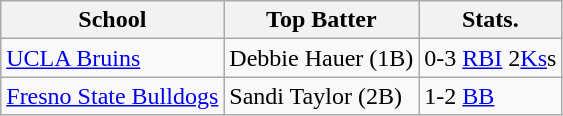<table class="wikitable">
<tr style="text-align:center; background:#f2f2f2;">
<th>School</th>
<th>Top Batter</th>
<th>Stats.</th>
</tr>
<tr>
<td><a href='#'>UCLA Bruins</a></td>
<td>Debbie Hauer (1B)</td>
<td>0-3  <a href='#'>RBI</a>  2<a href='#'>Ks</a>s</td>
</tr>
<tr>
<td><a href='#'>Fresno State Bulldogs</a></td>
<td>Sandi Taylor (2B)</td>
<td>1-2  <a href='#'>BB</a></td>
</tr>
</table>
